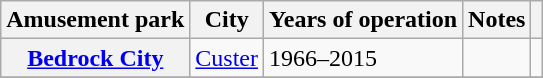<table class="wikitable plainrowheaders sortable">
<tr>
<th scope="col">Amusement park</th>
<th scope="col">City</th>
<th scope="col">Years of operation</th>
<th scope="col" class="unsortable">Notes</th>
<th scope="col" class="unsortable"></th>
</tr>
<tr>
<th scope="row"><a href='#'>Bedrock City</a></th>
<td><a href='#'>Custer</a></td>
<td>1966–2015</td>
<td></td>
<td style="text-align:center;"></td>
</tr>
<tr>
</tr>
</table>
